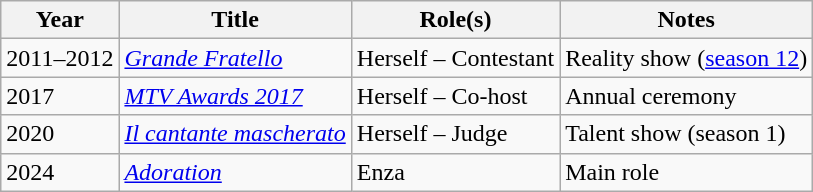<table class="wikitable plainrowheaders sortable">
<tr>
<th scope="col">Year</th>
<th scope="col">Title</th>
<th scope="col">Role(s)</th>
<th scope="col" class="unsortable">Notes</th>
</tr>
<tr>
<td>2011–2012</td>
<td><em><a href='#'>Grande Fratello</a></em></td>
<td>Herself – Contestant</td>
<td>Reality show (<a href='#'>season 12</a>)</td>
</tr>
<tr>
<td>2017</td>
<td><em><a href='#'>MTV Awards 2017</a></em></td>
<td>Herself – Co-host</td>
<td>Annual ceremony</td>
</tr>
<tr>
<td>2020</td>
<td><em><a href='#'>Il cantante mascherato</a></em></td>
<td>Herself – Judge</td>
<td>Talent show (season 1)</td>
</tr>
<tr>
<td>2024</td>
<td><em><a href='#'>Adoration</a></em></td>
<td>Enza</td>
<td>Main role</td>
</tr>
</table>
